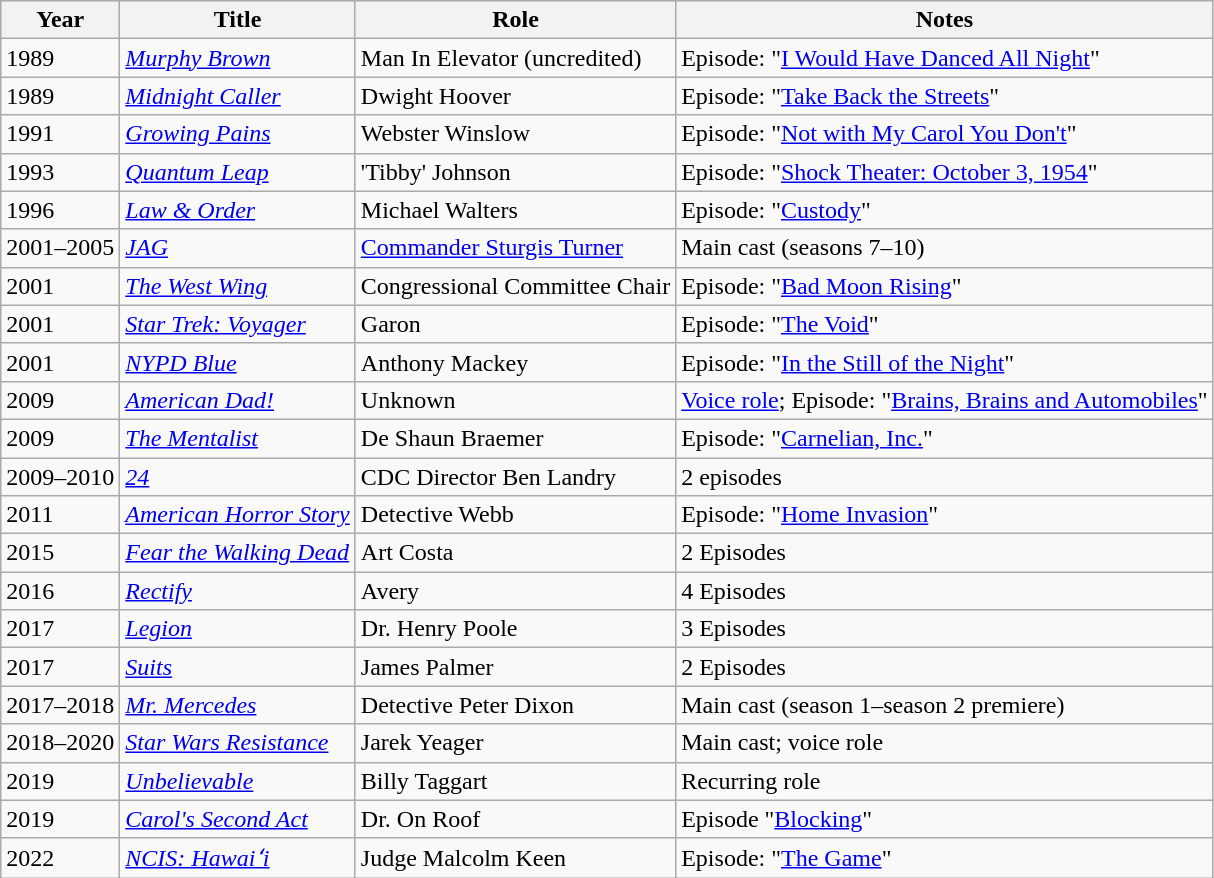<table class="wikitable sortable">
<tr 1990 Unsolved Mysteries-Adam Hecht missing persons case C>
<th>Year</th>
<th>Title</th>
<th>Role</th>
<th>Notes</th>
</tr>
<tr>
<td>1989</td>
<td><em><a href='#'>Murphy Brown</a></em></td>
<td>Man In Elevator (uncredited)</td>
<td>Episode: "<a href='#'>I Would Have Danced All Night</a>"</td>
</tr>
<tr>
<td>1989</td>
<td><em><a href='#'>Midnight Caller</a></em></td>
<td>Dwight Hoover</td>
<td>Episode: "<a href='#'>Take Back the Streets</a>"</td>
</tr>
<tr>
<td>1991</td>
<td><em><a href='#'>Growing Pains</a></em></td>
<td>Webster Winslow</td>
<td>Episode: "<a href='#'>Not with My Carol You Don't</a>"</td>
</tr>
<tr>
<td>1993</td>
<td><em><a href='#'>Quantum Leap</a></em></td>
<td>'Tibby' Johnson</td>
<td>Episode: "<a href='#'>Shock Theater: October 3, 1954</a>"</td>
</tr>
<tr>
<td>1996</td>
<td><em><a href='#'>Law & Order</a></em></td>
<td>Michael Walters</td>
<td>Episode: "<a href='#'>Custody</a>"</td>
</tr>
<tr>
<td>2001–2005</td>
<td><em><a href='#'>JAG</a></em></td>
<td><a href='#'>Commander Sturgis Turner</a></td>
<td>Main cast (seasons 7–10)</td>
</tr>
<tr>
<td>2001</td>
<td><em><a href='#'>The West Wing</a></em></td>
<td>Congressional Committee Chair</td>
<td>Episode: "<a href='#'>Bad Moon Rising</a>"</td>
</tr>
<tr>
<td>2001</td>
<td><em><a href='#'>Star Trek: Voyager</a></em></td>
<td>Garon</td>
<td>Episode: "<a href='#'>The Void</a>"</td>
</tr>
<tr>
<td>2001</td>
<td><em><a href='#'>NYPD Blue</a></em></td>
<td>Anthony Mackey</td>
<td>Episode: "<a href='#'>In the Still of the Night</a>"</td>
</tr>
<tr>
<td>2009</td>
<td><em><a href='#'>American Dad!</a></em></td>
<td>Unknown</td>
<td><a href='#'>Voice role</a>; Episode: "<a href='#'>Brains, Brains and Automobiles</a>"</td>
</tr>
<tr>
<td>2009</td>
<td><em><a href='#'>The Mentalist</a></em></td>
<td>De Shaun Braemer</td>
<td>Episode: "<a href='#'>Carnelian, Inc.</a>"</td>
</tr>
<tr>
<td>2009–2010</td>
<td><em><a href='#'>24</a></em></td>
<td>CDC Director Ben Landry</td>
<td>2 episodes</td>
</tr>
<tr>
<td>2011</td>
<td><em><a href='#'>American Horror Story</a></em></td>
<td>Detective Webb</td>
<td>Episode: "<a href='#'>Home Invasion</a>"</td>
</tr>
<tr>
<td>2015</td>
<td><em><a href='#'>Fear the Walking Dead</a></em></td>
<td>Art Costa</td>
<td>2 Episodes</td>
</tr>
<tr>
<td>2016</td>
<td><em><a href='#'>Rectify</a></em></td>
<td>Avery</td>
<td>4 Episodes</td>
</tr>
<tr>
<td>2017</td>
<td><em><a href='#'>Legion</a></em></td>
<td>Dr. Henry Poole</td>
<td>3 Episodes</td>
</tr>
<tr>
<td>2017</td>
<td><a href='#'><em>Suits</em></a></td>
<td>James Palmer</td>
<td>2 Episodes</td>
</tr>
<tr>
<td>2017–2018</td>
<td><em><a href='#'>Mr. Mercedes</a></em></td>
<td>Detective Peter Dixon</td>
<td>Main cast (season 1–season 2 premiere)</td>
</tr>
<tr>
<td>2018–2020</td>
<td><em><a href='#'>Star Wars Resistance</a></em></td>
<td>Jarek Yeager</td>
<td>Main cast; voice role</td>
</tr>
<tr>
<td>2019</td>
<td><em><a href='#'>Unbelievable</a></em></td>
<td>Billy Taggart</td>
<td>Recurring role</td>
</tr>
<tr>
<td>2019</td>
<td><em><a href='#'>Carol's Second Act</a></em></td>
<td>Dr. On Roof</td>
<td>Episode "<a href='#'>Blocking</a>"</td>
</tr>
<tr>
<td>2022</td>
<td><em><a href='#'>NCIS: Hawaiʻi</a></em></td>
<td>Judge Malcolm Keen</td>
<td>Episode: "<a href='#'>The Game</a>"</td>
</tr>
</table>
